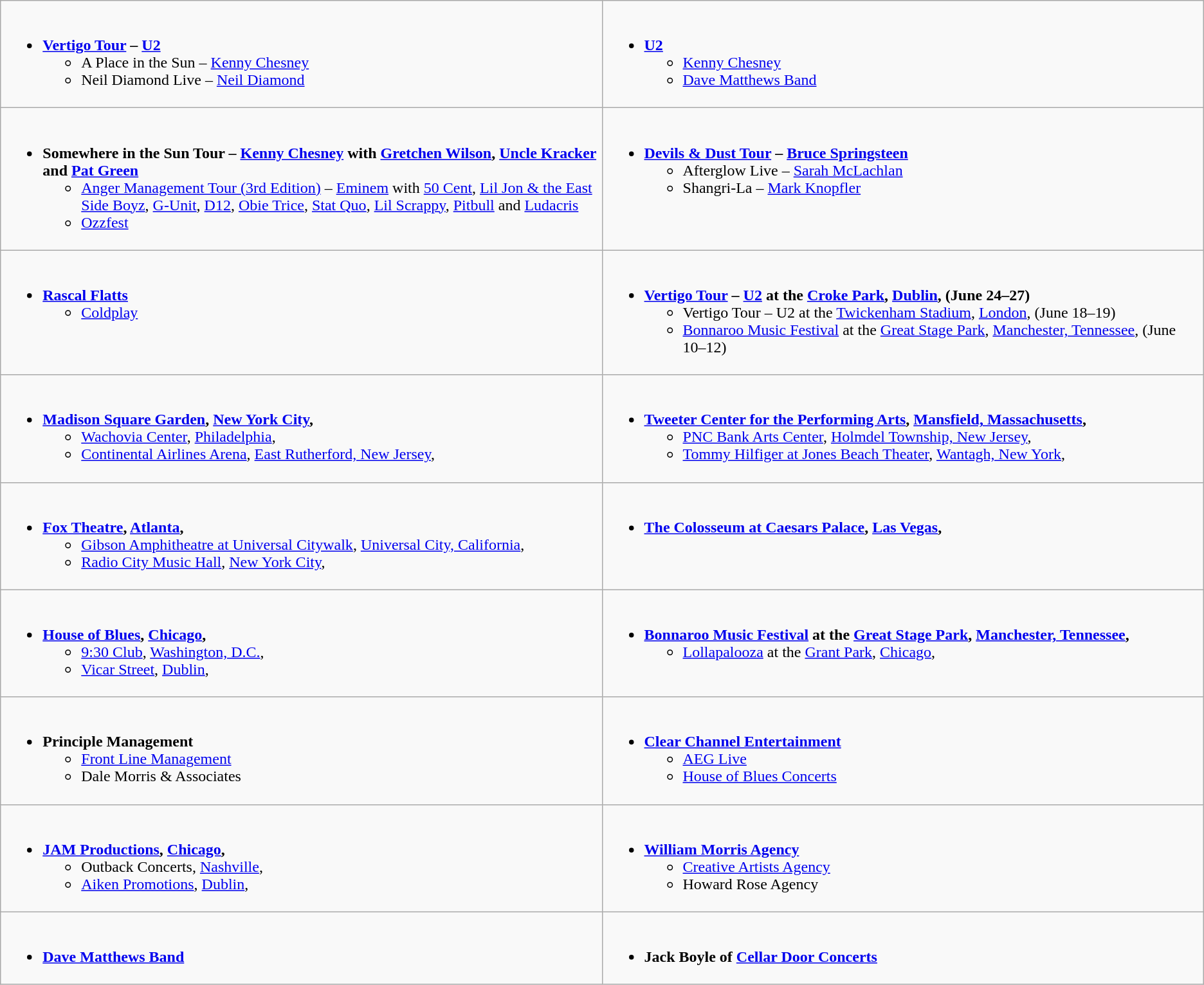<table class="wikitable">
<tr>
<td style="vertical-align:top;" width="50%"><br><ul><li><strong><a href='#'>Vertigo Tour</a> – <a href='#'>U2</a></strong><ul><li>A Place in the Sun – <a href='#'>Kenny Chesney</a></li><li>Neil Diamond Live – <a href='#'>Neil Diamond</a></li></ul></li></ul></td>
<td style="vertical-align:top;" width="50%"><br><ul><li><strong><a href='#'>U2</a></strong><ul><li><a href='#'>Kenny Chesney</a></li><li><a href='#'>Dave Matthews Band</a></li></ul></li></ul></td>
</tr>
<tr>
<td style="vertical-align:top;" width="50%"><br><ul><li><strong>Somewhere in the Sun Tour – <a href='#'>Kenny Chesney</a> with <a href='#'>Gretchen Wilson</a>, <a href='#'>Uncle Kracker</a> and <a href='#'>Pat Green</a></strong><ul><li><a href='#'>Anger Management Tour (3rd Edition)</a> – <a href='#'>Eminem</a> with <a href='#'>50 Cent</a>, <a href='#'>Lil Jon & the East Side Boyz</a>, <a href='#'>G-Unit</a>, <a href='#'>D12</a>, <a href='#'>Obie Trice</a>, <a href='#'>Stat Quo</a>, <a href='#'>Lil Scrappy</a>, <a href='#'>Pitbull</a> and <a href='#'>Ludacris</a></li><li><a href='#'>Ozzfest</a></li></ul></li></ul></td>
<td style="vertical-align:top;" width="50%"><br><ul><li><strong><a href='#'>Devils & Dust Tour</a> – <a href='#'>Bruce Springsteen</a></strong><ul><li>Afterglow Live – <a href='#'>Sarah McLachlan</a></li><li>Shangri-La – <a href='#'>Mark Knopfler</a></li></ul></li></ul></td>
</tr>
<tr>
<td style="vertical-align:top;" width="50%"><br><ul><li><strong><a href='#'>Rascal Flatts</a></strong><ul><li><a href='#'>Coldplay</a></li></ul></li></ul></td>
<td style="vertical-align:top;" width="50%"><br><ul><li><strong><a href='#'>Vertigo Tour</a> – <a href='#'>U2</a> at the <a href='#'>Croke Park</a>, <a href='#'>Dublin</a>,  (June 24–27)</strong><ul><li>Vertigo Tour – U2 at the <a href='#'>Twickenham Stadium</a>, <a href='#'>London</a>,  (June 18–19)</li><li><a href='#'>Bonnaroo Music Festival</a> at the <a href='#'>Great Stage Park</a>, <a href='#'>Manchester, Tennessee</a>,  (June 10–12)</li></ul></li></ul></td>
</tr>
<tr>
<td style="vertical-align:top;" width="50%"><br><ul><li><strong><a href='#'>Madison Square Garden</a>, <a href='#'>New York City</a>, </strong><ul><li><a href='#'>Wachovia Center</a>, <a href='#'>Philadelphia</a>, </li><li><a href='#'>Continental Airlines Arena</a>, <a href='#'>East Rutherford, New Jersey</a>, </li></ul></li></ul></td>
<td style="vertical-align:top;" width="50%"><br><ul><li><strong><a href='#'>Tweeter Center for the Performing Arts</a>, <a href='#'>Mansfield, Massachusetts</a>, </strong><ul><li><a href='#'>PNC Bank Arts Center</a>, <a href='#'>Holmdel Township, New Jersey</a>, </li><li><a href='#'>Tommy Hilfiger at Jones Beach Theater</a>, <a href='#'>Wantagh, New York</a>, </li></ul></li></ul></td>
</tr>
<tr>
<td style="vertical-align:top;" width="50%"><br><ul><li><strong><a href='#'>Fox Theatre</a>, <a href='#'>Atlanta</a>, </strong><ul><li><a href='#'>Gibson Amphitheatre at Universal Citywalk</a>, <a href='#'>Universal City, California</a>, </li><li><a href='#'>Radio City Music Hall</a>, <a href='#'>New York City</a>, </li></ul></li></ul></td>
<td style="vertical-align:top;" width="50%"><br><ul><li><strong><a href='#'>The Colosseum at Caesars Palace</a>, <a href='#'>Las Vegas</a>, </strong></li></ul></td>
</tr>
<tr>
<td style="vertical-align:top;" width="50%"><br><ul><li><strong><a href='#'>House of Blues</a>, <a href='#'>Chicago</a>, </strong><ul><li><a href='#'>9:30 Club</a>, <a href='#'>Washington, D.C.</a>, </li><li><a href='#'>Vicar Street</a>, <a href='#'>Dublin</a>, </li></ul></li></ul></td>
<td style="vertical-align:top;" width="50%"><br><ul><li><strong><a href='#'>Bonnaroo Music Festival</a> at the <a href='#'>Great Stage Park</a>, <a href='#'>Manchester, Tennessee</a>, </strong><ul><li><a href='#'>Lollapalooza</a> at the <a href='#'>Grant Park</a>, <a href='#'>Chicago</a>, </li></ul></li></ul></td>
</tr>
<tr>
<td style="vertical-align:top;" width="50%"><br><ul><li><strong>Principle Management</strong><ul><li><a href='#'>Front Line Management</a></li><li>Dale Morris & Associates</li></ul></li></ul></td>
<td style="vertical-align:top;" width="50%"><br><ul><li><strong><a href='#'>Clear Channel Entertainment</a></strong><ul><li><a href='#'>AEG Live</a></li><li><a href='#'>House of Blues Concerts</a></li></ul></li></ul></td>
</tr>
<tr>
<td style="vertical-align:top;" width="50%"><br><ul><li><strong><a href='#'>JAM Productions</a>, <a href='#'>Chicago</a>, </strong><ul><li>Outback Concerts, <a href='#'>Nashville</a>, </li><li><a href='#'>Aiken Promotions</a>, <a href='#'>Dublin</a>, </li></ul></li></ul></td>
<td style="vertical-align:top;" width="50%"><br><ul><li><strong><a href='#'>William Morris Agency</a></strong><ul><li><a href='#'>Creative Artists Agency</a></li><li>Howard Rose Agency</li></ul></li></ul></td>
</tr>
<tr>
<td style="vertical-align:top;" width="50%"><br><ul><li><strong><a href='#'>Dave Matthews Band</a></strong></li></ul></td>
<td style="vertical-align:top;" width="50%"><br><ul><li><strong>Jack Boyle of <a href='#'>Cellar Door Concerts</a></strong></li></ul></td>
</tr>
</table>
